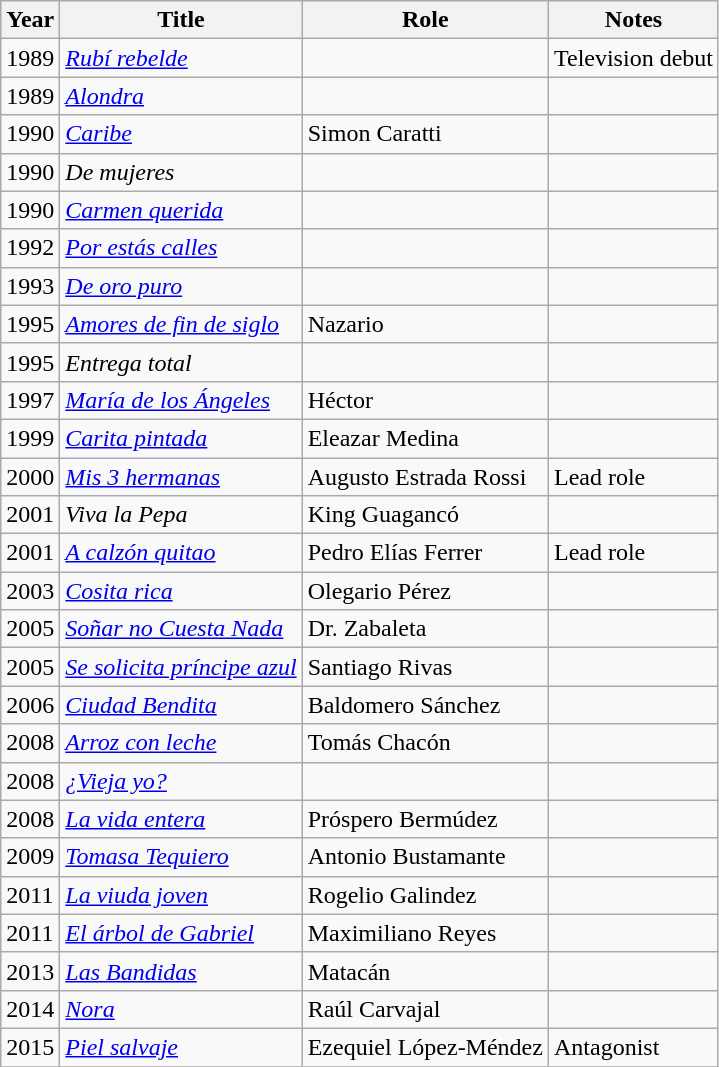<table class="wikitable sortable">
<tr>
<th>Year</th>
<th>Title</th>
<th>Role</th>
<th>Notes</th>
</tr>
<tr>
<td>1989</td>
<td><em><a href='#'>Rubí rebelde</a></em></td>
<td></td>
<td>Television debut</td>
</tr>
<tr>
<td>1989</td>
<td><em><a href='#'>Alondra</a></em></td>
<td></td>
<td></td>
</tr>
<tr>
<td>1990</td>
<td><em><a href='#'>Caribe</a></em></td>
<td>Simon Caratti</td>
<td></td>
</tr>
<tr>
<td>1990</td>
<td><em>De mujeres</em></td>
<td></td>
<td></td>
</tr>
<tr>
<td>1990</td>
<td><em><a href='#'>Carmen querida</a></em></td>
<td></td>
<td></td>
</tr>
<tr>
<td>1992</td>
<td><em><a href='#'>Por estás calles</a></em></td>
<td></td>
<td></td>
</tr>
<tr>
<td>1993</td>
<td><em><a href='#'>De oro puro</a></em></td>
<td></td>
<td></td>
</tr>
<tr>
<td>1995</td>
<td><em><a href='#'>Amores de fin de siglo</a></em></td>
<td>Nazario</td>
<td></td>
</tr>
<tr>
<td>1995</td>
<td><em>Entrega total</em></td>
<td></td>
<td></td>
</tr>
<tr>
<td>1997</td>
<td><em><a href='#'>María de los Ángeles</a></em></td>
<td>Héctor</td>
<td></td>
</tr>
<tr>
<td>1999</td>
<td><em><a href='#'>Carita pintada</a></em></td>
<td>Eleazar Medina</td>
<td></td>
</tr>
<tr>
<td>2000</td>
<td><em><a href='#'>Mis 3 hermanas</a></em></td>
<td>Augusto Estrada Rossi</td>
<td>Lead role</td>
</tr>
<tr>
<td>2001</td>
<td><em>Viva la Pepa</em></td>
<td>King Guagancó</td>
<td></td>
</tr>
<tr>
<td>2001</td>
<td><em><a href='#'>A calzón quitao</a></em></td>
<td>Pedro Elías Ferrer</td>
<td>Lead role</td>
</tr>
<tr>
<td>2003</td>
<td><em><a href='#'>Cosita rica</a></em></td>
<td>Olegario Pérez</td>
<td></td>
</tr>
<tr>
<td>2005</td>
<td><em><a href='#'>Soñar no Cuesta Nada</a></em></td>
<td>Dr. Zabaleta</td>
<td></td>
</tr>
<tr>
<td>2005</td>
<td><em><a href='#'>Se solicita príncipe azul</a></em></td>
<td>Santiago Rivas</td>
<td></td>
</tr>
<tr>
<td>2006</td>
<td><em><a href='#'>Ciudad Bendita</a></em></td>
<td>Baldomero Sánchez</td>
<td></td>
</tr>
<tr>
<td>2008</td>
<td><em><a href='#'>Arroz con leche</a></em></td>
<td>Tomás Chacón</td>
<td></td>
</tr>
<tr>
<td>2008</td>
<td><em><a href='#'>¿Vieja yo?</a></em></td>
<td></td>
<td></td>
</tr>
<tr>
<td>2008</td>
<td><em><a href='#'>La vida entera</a></em></td>
<td>Próspero Bermúdez</td>
<td></td>
</tr>
<tr>
<td>2009</td>
<td><em><a href='#'>Tomasa Tequiero</a></em></td>
<td>Antonio Bustamante</td>
<td></td>
</tr>
<tr>
<td>2011</td>
<td><em><a href='#'>La viuda joven</a></em></td>
<td>Rogelio Galindez</td>
<td></td>
</tr>
<tr>
<td>2011</td>
<td><em><a href='#'>El árbol de Gabriel </a></em></td>
<td>Maximiliano Reyes</td>
<td></td>
</tr>
<tr>
<td>2013</td>
<td><em><a href='#'>Las Bandidas</a></em></td>
<td>Matacán</td>
<td></td>
</tr>
<tr>
<td>2014</td>
<td><em><a href='#'>Nora</a></em></td>
<td>Raúl Carvajal</td>
<td></td>
</tr>
<tr>
<td>2015</td>
<td><em><a href='#'>Piel salvaje</a></em></td>
<td>Ezequiel López-Méndez</td>
<td>Antagonist</td>
</tr>
<tr>
</tr>
</table>
